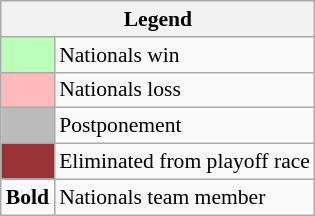<table class="wikitable" style="font-size:90%">
<tr>
<th colspan="2">Legend</th>
</tr>
<tr>
<td style="background:#bfb;"> </td>
<td>Nationals win</td>
</tr>
<tr>
<td style="background:#fbb;"> </td>
<td>Nationals loss</td>
</tr>
<tr>
<td style="background:#bbb;"> </td>
<td>Postponement</td>
</tr>
<tr>
<td style="background:#993333"> </td>
<td>Eliminated from playoff race</td>
</tr>
<tr>
<td><strong>Bold</strong></td>
<td>Nationals team member</td>
</tr>
</table>
